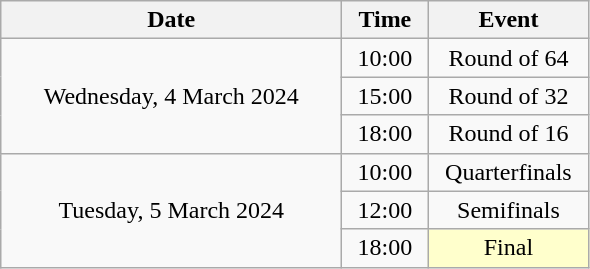<table class = "wikitable" style="text-align:center;">
<tr>
<th width=220>Date</th>
<th width=50>Time</th>
<th width=100>Event</th>
</tr>
<tr>
<td rowspan=3>Wednesday, 4 March 2024</td>
<td>10:00</td>
<td>Round of 64</td>
</tr>
<tr>
<td>15:00</td>
<td>Round of 32</td>
</tr>
<tr>
<td>18:00</td>
<td>Round of 16</td>
</tr>
<tr>
<td rowspan=3>Tuesday, 5 March 2024</td>
<td>10:00</td>
<td>Quarterfinals</td>
</tr>
<tr>
<td>12:00</td>
<td>Semifinals</td>
</tr>
<tr>
<td>18:00</td>
<td bgcolor=ffffcc>Final</td>
</tr>
</table>
